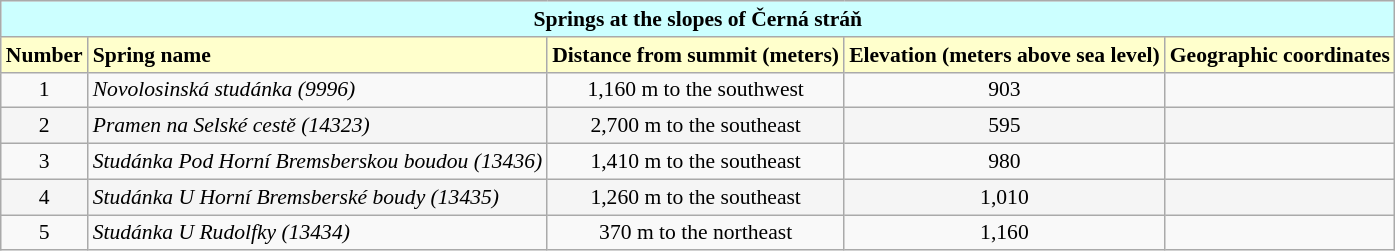<table class="wikitable" style="font-size:90%">
<tr>
<td colspan="5" align="center" bgcolor="#CCFFFF"> <strong>Springs at the slopes of Černá stráň</strong></td>
</tr>
<tr bgcolor="#FFFFCC">
<td align="center"><strong>Number</strong></td>
<td><strong>Spring name</strong></td>
<td align="center"><strong>Distance from summit (meters)</strong></td>
<td align="center"><strong>Elevation (meters above sea level)</strong></td>
<td align="center"><strong>Geographic coordinates</strong></td>
</tr>
<tr>
<td align="center">1</td>
<td><em>Novolosinská studánka (9996)</em></td>
<td align="center">1,160 m to the southwest</td>
<td align="center">903</td>
<td align="center"></td>
</tr>
<tr bgcolor="#F5F5F5">
<td align="center">2</td>
<td><em>Pramen na Selské cestě (14323)</em></td>
<td align="center">2,700 m to the southeast</td>
<td align="center">595</td>
<td align="center"></td>
</tr>
<tr>
<td align="center">3</td>
<td><em>Studánka Pod Horní Bremsberskou boudou (13436)</em></td>
<td align="center">1,410 m to the southeast</td>
<td align="center">980</td>
<td align="center"></td>
</tr>
<tr bgcolor="#F5F5F5">
<td align="center">4</td>
<td><em>Studánka U Horní Bremsberské boudy (13435)</em></td>
<td align="center">1,260 m to the southeast</td>
<td align="center">1,010</td>
<td align="center"></td>
</tr>
<tr>
<td align="center">5</td>
<td><em>Studánka U Rudolfky (13434)</em></td>
<td align="center">370 m to the northeast</td>
<td align="center">1,160</td>
<td align="center"></td>
</tr>
</table>
